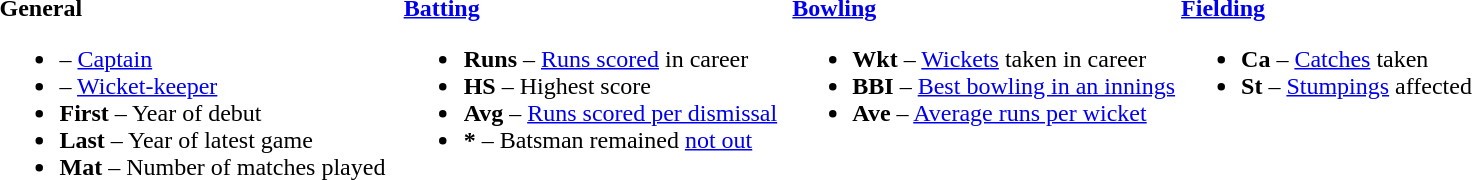<table>
<tr>
<td valign="top" style="width:26%"><br><strong>General</strong><ul><li> – <a href='#'>Captain</a></li><li> – <a href='#'>Wicket-keeper</a></li><li><strong>First</strong> – Year of debut</li><li><strong>Last</strong> – Year of latest game</li><li><strong>Mat</strong> – Number of matches played</li></ul></td>
<td valign="top" style="width:25%"><br><strong><a href='#'>Batting</a></strong><ul><li><strong>Runs</strong> – <a href='#'>Runs scored</a> in career</li><li><strong>HS</strong> – Highest score</li><li><strong>Avg</strong> – <a href='#'>Runs scored per dismissal</a></li><li><strong>*</strong> – Batsman remained <a href='#'>not out</a></li></ul></td>
<td valign="top" style="width:25%"><br><strong><a href='#'>Bowling</a></strong><ul><li><strong>Wkt</strong> – <a href='#'>Wickets</a> taken in career</li><li><strong>BBI</strong> – <a href='#'>Best bowling in an innings</a></li><li><strong>Ave</strong> – <a href='#'>Average runs per wicket</a></li></ul></td>
<td valign="top" style="width:24%"><br><strong><a href='#'>Fielding</a></strong><ul><li><strong>Ca</strong> – <a href='#'>Catches</a> taken</li><li><strong>St</strong> – <a href='#'>Stumpings</a> affected</li></ul></td>
</tr>
</table>
